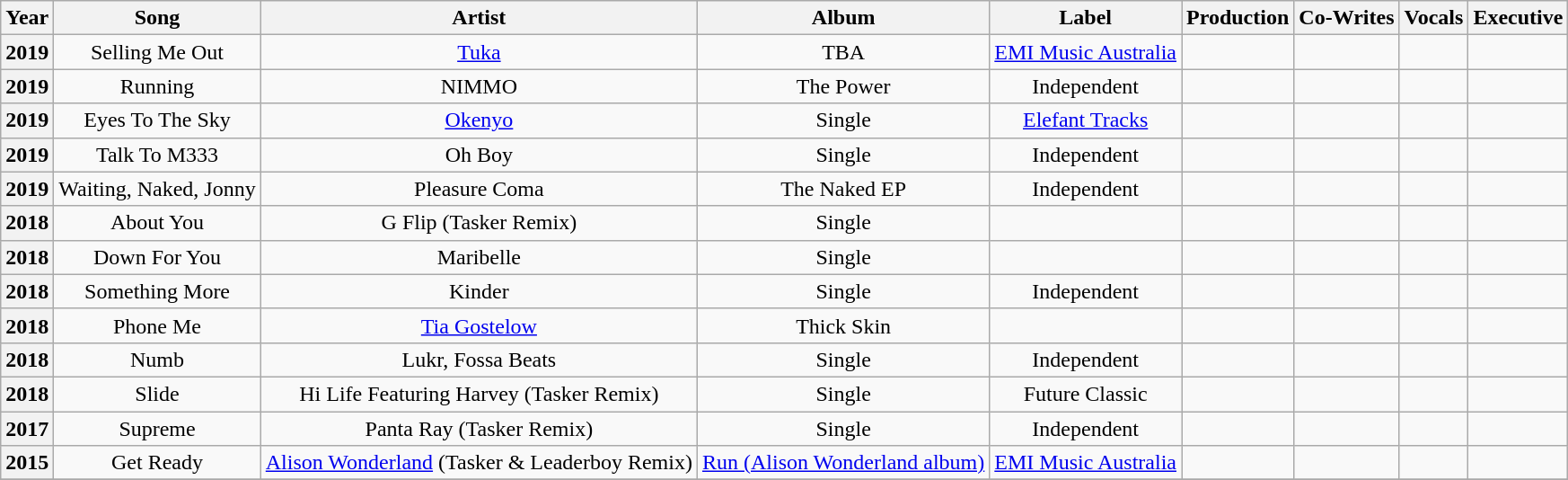<table class="wikitable plainrowheaders" style="text-align:center;">
<tr>
<th scope="col">Year</th>
<th scope="col">Song</th>
<th scope="col">Artist</th>
<th scope="col">Album</th>
<th scope="col">Label</th>
<th scope="col">Production</th>
<th scope="col">Co-Writes</th>
<th scope="col">Vocals</th>
<th scope="col">Executive</th>
</tr>
<tr>
<th scope="row">2019</th>
<td>Selling Me Out </td>
<td><a href='#'>Tuka</a></td>
<td>TBA</td>
<td><a href='#'>EMI Music Australia</a></td>
<td></td>
<td></td>
<td></td>
<td></td>
</tr>
<tr>
<th scope="row">2019</th>
<td>Running</td>
<td>NIMMO</td>
<td>The Power</td>
<td>Independent</td>
<td></td>
<td></td>
<td></td>
<td></td>
</tr>
<tr>
<th scope="row">2019</th>
<td>Eyes To The Sky </td>
<td><a href='#'>Okenyo</a></td>
<td>Single</td>
<td><a href='#'>Elefant Tracks</a></td>
<td></td>
<td></td>
<td></td>
<td></td>
</tr>
<tr>
<th scope="row">2019</th>
<td>Talk To M333</td>
<td>Oh Boy</td>
<td>Single</td>
<td>Independent</td>
<td></td>
<td></td>
<td></td>
<td></td>
</tr>
<tr>
<th scope="row">2019</th>
<td>Waiting, Naked, Jonny</td>
<td>Pleasure Coma</td>
<td>The Naked EP</td>
<td>Independent</td>
<td></td>
<td></td>
<td></td>
<td></td>
</tr>
<tr>
<th scope="row">2018</th>
<td>About You</td>
<td>G Flip (Tasker Remix)</td>
<td>Single</td>
<td></td>
<td></td>
<td></td>
<td></td>
<td></td>
</tr>
<tr>
<th scope="row">2018</th>
<td>Down For You</td>
<td>Maribelle</td>
<td>Single</td>
<td></td>
<td></td>
<td></td>
<td></td>
<td></td>
</tr>
<tr>
<th scope="row">2018</th>
<td>Something More</td>
<td>Kinder</td>
<td>Single</td>
<td>Independent</td>
<td></td>
<td></td>
<td></td>
<td></td>
</tr>
<tr>
<th scope="row">2018</th>
<td>Phone Me</td>
<td><a href='#'>Tia Gostelow</a></td>
<td>Thick Skin</td>
<td></td>
<td></td>
<td></td>
<td></td>
<td></td>
</tr>
<tr>
<th scope="row">2018</th>
<td>Numb</td>
<td>Lukr, Fossa Beats</td>
<td>Single</td>
<td>Independent</td>
<td></td>
<td></td>
<td></td>
<td></td>
</tr>
<tr>
<th scope="row">2018</th>
<td>Slide</td>
<td>Hi Life Featuring Harvey (Tasker Remix)</td>
<td>Single</td>
<td>Future Classic</td>
<td></td>
<td></td>
<td></td>
<td></td>
</tr>
<tr>
<th scope="row">2017</th>
<td>Supreme</td>
<td>Panta Ray (Tasker Remix)</td>
<td>Single</td>
<td>Independent</td>
<td></td>
<td></td>
<td></td>
<td></td>
</tr>
<tr>
<th scope="row">2015</th>
<td>Get Ready</td>
<td><a href='#'>Alison Wonderland</a> (Tasker & Leaderboy Remix)</td>
<td><a href='#'>Run (Alison Wonderland album)</a></td>
<td><a href='#'>EMI Music Australia</a></td>
<td></td>
<td></td>
<td></td>
<td></td>
</tr>
<tr>
</tr>
</table>
